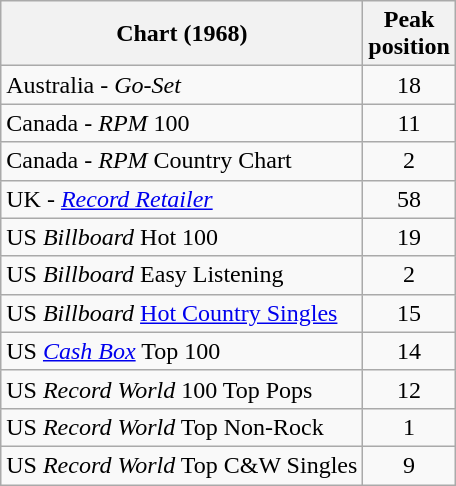<table class="wikitable sortable">
<tr>
<th>Chart (1968)</th>
<th>Peak<br>position</th>
</tr>
<tr>
<td>Australia - <em>Go-Set</em></td>
<td style="text-align:center;">18</td>
</tr>
<tr>
<td>Canada - <em>RPM</em> 100</td>
<td style="text-align:center;">11</td>
</tr>
<tr>
<td>Canada - <em>RPM</em> Country Chart</td>
<td style="text-align:center;">2</td>
</tr>
<tr>
<td>UK - <em><a href='#'>Record Retailer</a></em></td>
<td style="text-align:center;">58</td>
</tr>
<tr>
<td>US <em>Billboard</em> Hot 100</td>
<td style="text-align:center;">19</td>
</tr>
<tr>
<td>US <em>Billboard</em> Easy Listening</td>
<td style="text-align:center;">2</td>
</tr>
<tr>
<td>US <em>Billboard</em> <a href='#'>Hot Country Singles</a></td>
<td style="text-align:center;">15</td>
</tr>
<tr>
<td>US <em><a href='#'>Cash Box</a></em> Top 100</td>
<td style="text-align:center;">14</td>
</tr>
<tr>
<td>US <em>Record World</em> 100 Top Pops</td>
<td style="text-align:center;">12</td>
</tr>
<tr>
<td>US <em>Record World</em> Top Non-Rock</td>
<td style="text-align:center;">1</td>
</tr>
<tr>
<td>US <em>Record World</em> Top C&W Singles</td>
<td style="text-align:center;">9</td>
</tr>
</table>
